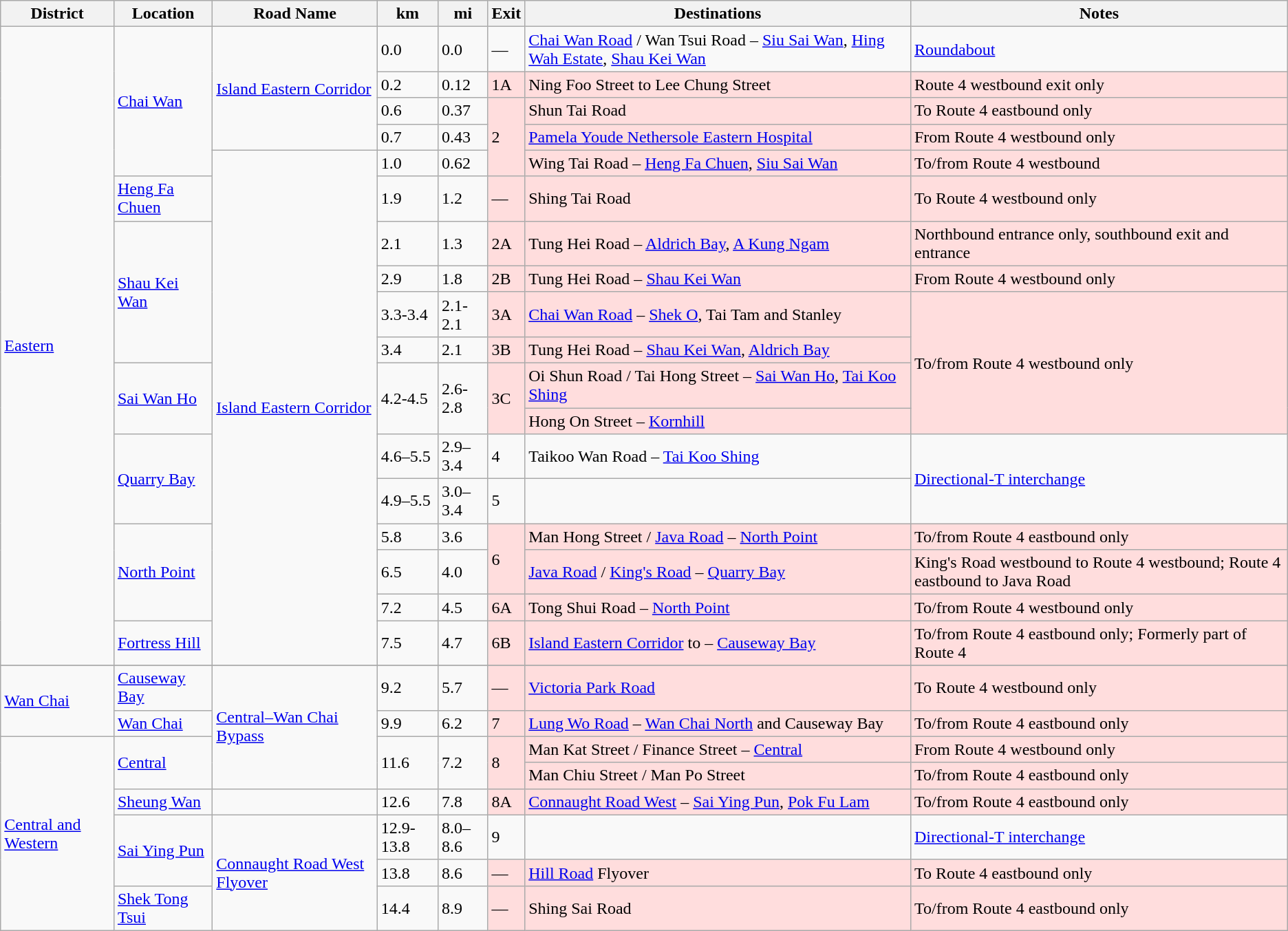<table class="wikitable">
<tr>
<th>District</th>
<th>Location</th>
<th>Road Name</th>
<th>km</th>
<th>mi</th>
<th>Exit</th>
<th>Destinations</th>
<th>Notes</th>
</tr>
<tr>
<td rowspan="18"><a href='#'>Eastern</a></td>
<td rowspan="5"><a href='#'>Chai Wan</a></td>
<td rowspan="4"><a href='#'>Island Eastern Corridor</a> </td>
<td rowspan="1">0.0</td>
<td rowspan="1">0.0</td>
<td>—</td>
<td><a href='#'>Chai Wan Road</a> / Wan Tsui Road – <a href='#'>Siu Sai Wan</a>, <a href='#'>Hing Wah Estate</a>, <a href='#'>Shau Kei Wan</a></td>
<td><a href='#'>Roundabout</a></td>
</tr>
<tr>
<td>0.2</td>
<td>0.12</td>
<td style="background:#ffdddd;">1A</td>
<td style="background:#ffdddd;">Ning Foo Street to Lee Chung Street</td>
<td style="background:#ffdddd;">Route 4 westbound exit only</td>
</tr>
<tr>
<td>0.6</td>
<td>0.37</td>
<td rowspan="3" style="background:#ffdddd;">2</td>
<td style="background:#ffdddd;">Shun Tai Road</td>
<td style="background:#ffdddd;">To Route 4 eastbound only</td>
</tr>
<tr>
<td>0.7</td>
<td>0.43</td>
<td style="background:#ffdddd;"><a href='#'>Pamela Youde Nethersole Eastern Hospital</a></td>
<td style="background:#ffdddd;">From Route 4 westbound only</td>
</tr>
<tr>
<td rowspan="14"><a href='#'>Island Eastern Corridor</a> </td>
<td>1.0</td>
<td>0.62</td>
<td style="background:#ffdddd;">Wing Tai Road – <a href='#'>Heng Fa Chuen</a>, <a href='#'>Siu Sai Wan</a></td>
<td style="background:#ffdddd;">To/from Route 4 westbound</td>
</tr>
<tr>
<td><a href='#'>Heng Fa Chuen</a></td>
<td>1.9</td>
<td>1.2</td>
<td style="background:#ffdddd;">—</td>
<td style="background:#ffdddd;">Shing Tai Road</td>
<td style="background:#ffdddd;">To Route 4 westbound only</td>
</tr>
<tr>
<td rowspan="4"><a href='#'>Shau Kei Wan</a></td>
<td>2.1</td>
<td>1.3</td>
<td style="background:#ffdddd;">2A</td>
<td style="background:#ffdddd;">Tung Hei Road – <a href='#'>Aldrich Bay</a>, <a href='#'>A Kung Ngam</a></td>
<td style="background:#ffdddd;">Northbound entrance only, southbound exit and entrance</td>
</tr>
<tr>
<td>2.9</td>
<td>1.8</td>
<td style="background:#ffdddd;">2B</td>
<td style="background:#ffdddd;">Tung Hei Road – <a href='#'>Shau Kei Wan</a></td>
<td style="background:#ffdddd;">From Route 4 westbound only</td>
</tr>
<tr>
<td>3.3-3.4</td>
<td>2.1-2.1</td>
<td style="background:#ffdddd;">3A</td>
<td style="background:#ffdddd;"><a href='#'>Chai Wan Road</a> – <a href='#'>Shek O</a>, Tai Tam and Stanley</td>
<td rowspan="4" style="background:#ffdddd;">To/from Route 4 westbound only</td>
</tr>
<tr>
<td>3.4</td>
<td>2.1</td>
<td style="background:#ffdddd;">3B</td>
<td style="background:#ffdddd;">Tung Hei Road – <a href='#'>Shau Kei Wan</a>, <a href='#'>Aldrich Bay</a></td>
</tr>
<tr>
<td rowspan="2"><a href='#'>Sai Wan Ho</a></td>
<td rowspan="2">4.2-4.5</td>
<td rowspan="2">2.6-2.8</td>
<td rowspan="2" style="background:#ffdddd;">3C</td>
<td style="background:#ffdddd;">Oi Shun Road / Tai Hong Street – <a href='#'>Sai Wan Ho</a>, <a href='#'>Tai Koo Shing</a></td>
</tr>
<tr>
<td style="background:#ffdddd;">Hong On Street – <a href='#'>Kornhill</a></td>
</tr>
<tr>
<td rowspan="2"><a href='#'>Quarry Bay</a></td>
<td>4.6–5.5</td>
<td>2.9–3.4</td>
<td>4</td>
<td>Taikoo Wan Road – <a href='#'>Tai Koo Shing</a></td>
<td rowspan="2"><a href='#'>Directional-T interchange</a></td>
</tr>
<tr>
<td>4.9–5.5</td>
<td>3.0–3.4</td>
<td>5</td>
<td></td>
</tr>
<tr>
<td rowspan="3"><a href='#'>North Point</a></td>
<td>5.8</td>
<td>3.6</td>
<td rowspan="2" style="background:#ffdddd;">6</td>
<td style="background:#ffdddd;">Man Hong Street / <a href='#'>Java Road</a> – <a href='#'>North Point</a></td>
<td style="background:#ffdddd;">To/from Route 4 eastbound only</td>
</tr>
<tr>
<td>6.5</td>
<td>4.0</td>
<td style="background:#ffdddd;"><a href='#'>Java Road</a> / <a href='#'>King's Road</a> – <a href='#'>Quarry Bay</a></td>
<td style="background:#ffdddd;">King's Road westbound to Route 4 westbound; Route 4 eastbound to Java Road</td>
</tr>
<tr>
<td>7.2</td>
<td>4.5</td>
<td style="background:#ffdddd;">6A</td>
<td style="background:#ffdddd;">Tong Shui Road – <a href='#'>North Point</a></td>
<td style="background:#ffdddd;">To/from Route 4 westbound only</td>
</tr>
<tr>
<td><a href='#'>Fortress Hill</a></td>
<td>7.5</td>
<td>4.7</td>
<td style="background:#ffdddd;">6B</td>
<td style="background:#ffdddd;"><a href='#'>Island Eastern Corridor</a> to  – <a href='#'>Causeway Bay</a></td>
<td style="background:#ffdddd;">To/from Route 4 eastbound only; Formerly part of Route 4</td>
</tr>
<tr>
</tr>
<tr>
<td rowspan="2"><a href='#'>Wan Chai</a></td>
<td><a href='#'>Causeway Bay</a></td>
<td rowspan="4"><a href='#'>Central–Wan Chai Bypass</a> </td>
<td>9.2</td>
<td>5.7</td>
<td style="background:#ffdddd;">—</td>
<td style="background:#ffdddd;"><a href='#'>Victoria Park Road</a></td>
<td style="background:#ffdddd;">To Route 4 westbound only</td>
</tr>
<tr>
<td><a href='#'>Wan Chai</a></td>
<td>9.9</td>
<td>6.2</td>
<td style="background:#ffdddd;">7</td>
<td style="background:#ffdddd;"><a href='#'>Lung Wo Road</a> – <a href='#'>Wan Chai North</a> and Causeway Bay</td>
<td style="background:#ffdddd;">To/from Route 4 eastbound only</td>
</tr>
<tr>
<td rowspan="7"><a href='#'>Central and Western</a></td>
<td rowspan="2"><a href='#'>Central</a></td>
<td rowspan="2">11.6</td>
<td rowspan="2">7.2</td>
<td rowspan="2" style="background:#ffdddd;">8</td>
<td style="background:#ffdddd;">Man Kat Street / Finance Street – <a href='#'>Central</a></td>
<td style="background:#ffdddd;">From Route 4 westbound only</td>
</tr>
<tr>
<td style="background:#ffdddd;">Man Chiu Street / Man Po Street</td>
<td style="background:#ffdddd;">To/from Route 4 eastbound only</td>
</tr>
<tr>
<td><a href='#'>Sheung Wan</a></td>
<td></td>
<td>12.6</td>
<td>7.8</td>
<td style="background:#ffdddd;">8A</td>
<td style="background:#ffdddd;"><a href='#'>Connaught Road West</a> – <a href='#'>Sai Ying Pun</a>, <a href='#'>Pok Fu Lam</a></td>
<td style="background:#ffdddd;">To/from Route 4 eastbound only</td>
</tr>
<tr>
<td rowspan="2"><a href='#'>Sai Ying Pun</a></td>
<td rowspan="3"><a href='#'>Connaught Road West Flyover</a></td>
<td>12.9-13.8</td>
<td>8.0–8.6</td>
<td>9</td>
<td></td>
<td><a href='#'>Directional-T interchange</a></td>
</tr>
<tr>
<td>13.8</td>
<td>8.6</td>
<td style="background:#ffdddd;">—</td>
<td style="background:#ffdddd;"><a href='#'>Hill Road</a> Flyover</td>
<td style="background:#ffdddd;">To Route 4 eastbound only</td>
</tr>
<tr>
<td><a href='#'>Shek Tong Tsui</a></td>
<td>14.4</td>
<td>8.9</td>
<td style="background:#ffdddd;">—</td>
<td style="background:#ffdddd;">Shing Sai Road</td>
<td style="background:#ffdddd;">To/from Route 4 eastbound only</td>
</tr>
</table>
